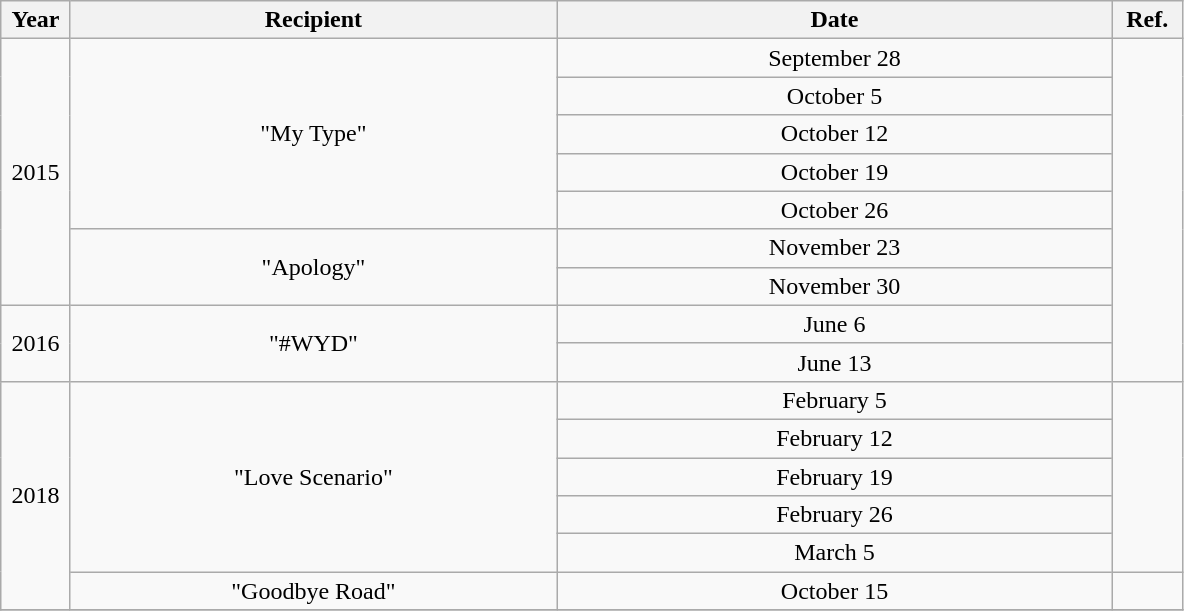<table class="wikitable" style="text-align:center">
<tr>
<th width="5%">Year</th>
<th width="35%">Recipient</th>
<th width="40%">Date</th>
<th width="5%">Ref.</th>
</tr>
<tr>
<td rowspan="7">2015</td>
<td rowspan="5">"My Type"</td>
<td>September 28</td>
<td rowspan="9"></td>
</tr>
<tr>
<td>October 5</td>
</tr>
<tr>
<td>October 12</td>
</tr>
<tr>
<td>October 19</td>
</tr>
<tr>
<td>October 26</td>
</tr>
<tr>
<td rowspan="2">"Apology"</td>
<td>November 23</td>
</tr>
<tr>
<td>November 30</td>
</tr>
<tr>
<td rowspan="2">2016</td>
<td rowspan="2">"#WYD"</td>
<td>June 6</td>
</tr>
<tr>
<td>June 13</td>
</tr>
<tr>
<td rowspan="6">2018</td>
<td rowspan="5">"Love Scenario"</td>
<td>February 5</td>
<td rowspan="5"></td>
</tr>
<tr>
<td>February 12</td>
</tr>
<tr>
<td>February 19</td>
</tr>
<tr>
<td>February 26</td>
</tr>
<tr>
<td>March 5</td>
</tr>
<tr>
<td>"Goodbye Road"</td>
<td>October 15</td>
<td></td>
</tr>
<tr>
</tr>
</table>
